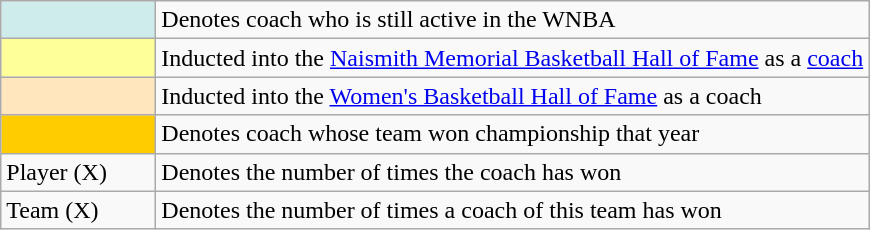<table class="wikitable">
<tr>
<td style="background-color:#CFECEC; border:1px solid #aaaaaa; width:6em"></td>
<td>Denotes coach who is still active in the WNBA</td>
</tr>
<tr>
<td style="background-color:#FFFF99; border:1px solid #aaaaaa; width:6em"></td>
<td>Inducted into the <a href='#'>Naismith Memorial Basketball Hall of Fame</a> as a <a href='#'>coach</a></td>
</tr>
<tr>
<td style="background-color:#FFE6BD; border:1px solid #aaaaaa; width:6em"></td>
<td>Inducted into the <a href='#'>Women's Basketball Hall of Fame</a> as a coach</td>
</tr>
<tr>
<td style="background-color:#FFCC00; border:1px solid #aaaaaa; width:6em"></td>
<td>Denotes coach whose team won championship that year</td>
</tr>
<tr>
<td>Player (X)</td>
<td>Denotes the number of times the coach has won</td>
</tr>
<tr>
<td>Team (X)</td>
<td>Denotes the number of times a coach of this team has won</td>
</tr>
</table>
